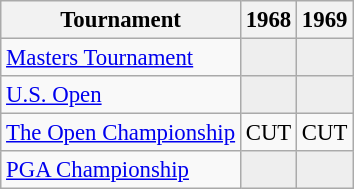<table class="wikitable" style="font-size:95%;text-align:center;">
<tr>
<th>Tournament</th>
<th>1968</th>
<th>1969</th>
</tr>
<tr>
<td align=left><a href='#'>Masters Tournament</a></td>
<td style="background:#eeeeee;"></td>
<td style="background:#eeeeee;"></td>
</tr>
<tr>
<td align=left><a href='#'>U.S. Open</a></td>
<td style="background:#eeeeee;"></td>
<td style="background:#eeeeee;"></td>
</tr>
<tr>
<td align=left><a href='#'>The Open Championship</a></td>
<td>CUT</td>
<td>CUT</td>
</tr>
<tr>
<td align=left><a href='#'>PGA Championship</a></td>
<td style="background:#eeeeee;"></td>
<td style="background:#eeeeee;"></td>
</tr>
</table>
